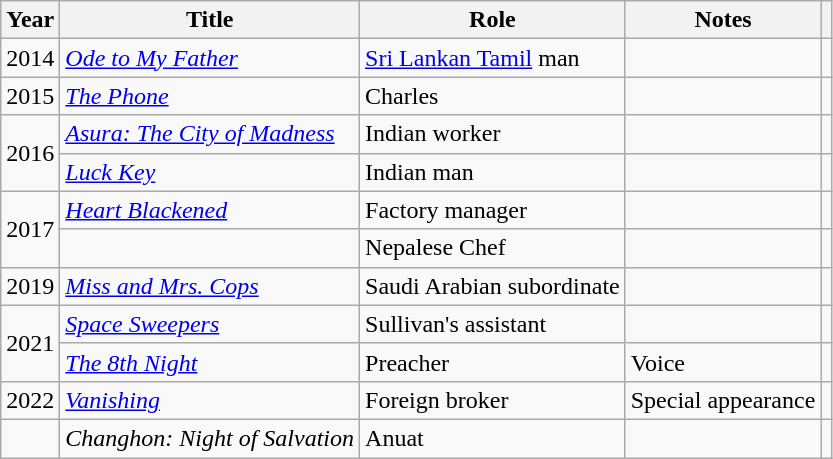<table class="wikitable sortable">
<tr>
<th>Year</th>
<th>Title</th>
<th>Role</th>
<th>Notes</th>
<th></th>
</tr>
<tr>
<td>2014</td>
<td><em><a href='#'>Ode to My Father</a></em></td>
<td><a href='#'>Sri Lankan Tamil</a> man</td>
<td></td>
<td></td>
</tr>
<tr>
<td>2015</td>
<td><a href='#'><em>The Phone</em></a></td>
<td>Charles</td>
<td></td>
<td></td>
</tr>
<tr>
<td rowspan="2">2016</td>
<td><em><a href='#'>Asura: The City of Madness</a></em></td>
<td>Indian worker</td>
<td></td>
<td></td>
</tr>
<tr>
<td><em><a href='#'>Luck Key</a></em></td>
<td>Indian man</td>
<td></td>
<td></td>
</tr>
<tr>
<td rowspan="2">2017</td>
<td><em><a href='#'>Heart Blackened</a></em></td>
<td>Factory manager</td>
<td></td>
<td></td>
</tr>
<tr>
<td><em></em></td>
<td>Nepalese Chef</td>
<td></td>
<td></td>
</tr>
<tr>
<td>2019</td>
<td><em><a href='#'>Miss and Mrs. Cops</a></em></td>
<td>Saudi Arabian subordinate</td>
<td></td>
<td></td>
</tr>
<tr>
<td rowspan="2">2021</td>
<td><em><a href='#'>Space Sweepers</a></em></td>
<td>Sullivan's assistant</td>
<td></td>
<td></td>
</tr>
<tr>
<td><em><a href='#'>The 8th Night</a></em></td>
<td>Preacher</td>
<td>Voice</td>
<td></td>
</tr>
<tr>
<td>2022</td>
<td><em><a href='#'>Vanishing</a></em></td>
<td>Foreign broker</td>
<td>Special appearance</td>
<td></td>
</tr>
<tr>
<td></td>
<td><em>Changhon: Night of Salvation</em></td>
<td>Anuat</td>
<td></td>
<td></td>
</tr>
</table>
